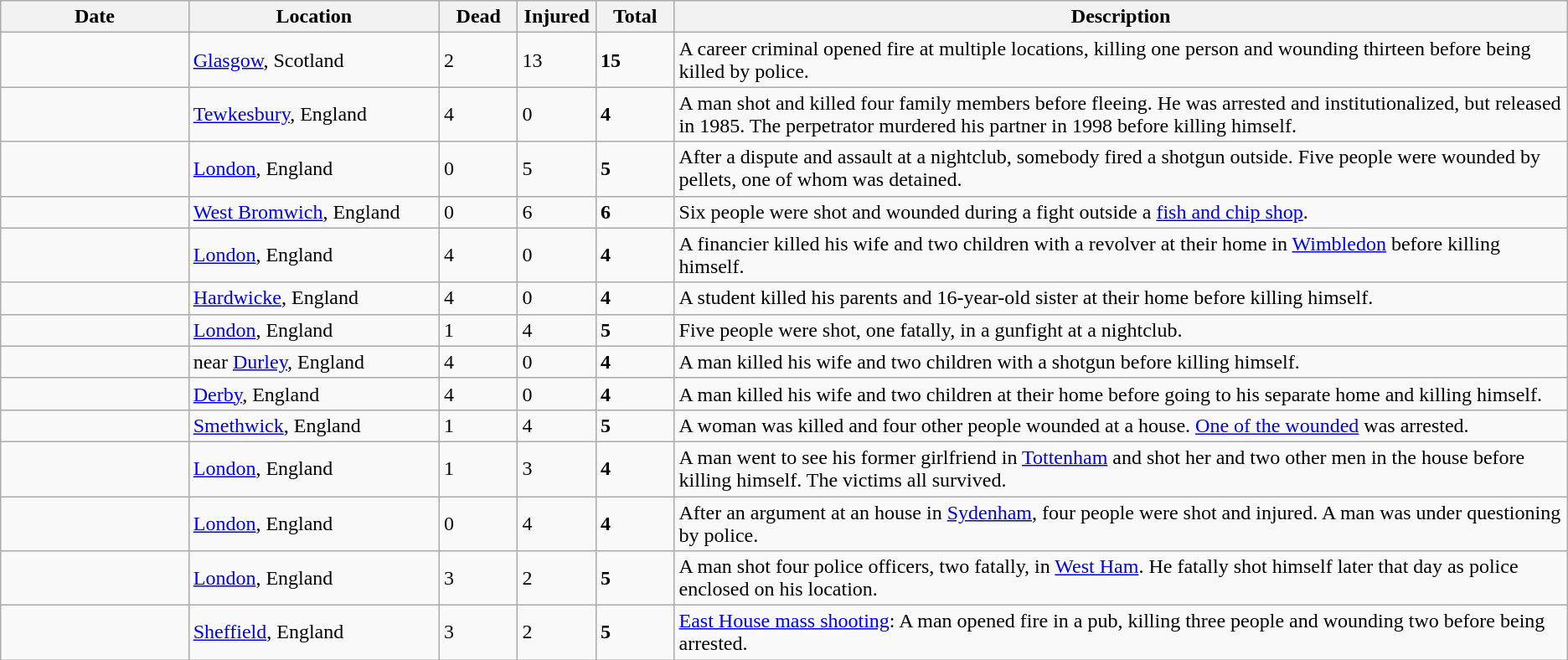<table class="wikitable sortable mw-datatable">
<tr>
<th width=12%>Date</th>
<th width=16%>Location</th>
<th width=5%>Dead</th>
<th width=5%>Injured</th>
<th width=5%>Total</th>
<th width=60%>Description</th>
</tr>
<tr>
<td></td>
<td><a href='#'>Glasgow</a>, Scotland</td>
<td>2</td>
<td>13</td>
<td><strong>15</strong></td>
<td>A career criminal opened fire at multiple locations, killing one person and wounding thirteen before being killed by police.</td>
</tr>
<tr>
<td></td>
<td><a href='#'>Tewkesbury</a>, England</td>
<td>4</td>
<td>0</td>
<td><strong>4</strong></td>
<td>A man shot and killed four family members before fleeing. He was arrested and institutionalized, but released in 1985. The perpetrator murdered his partner in 1998 before killing himself.</td>
</tr>
<tr>
<td></td>
<td><a href='#'>London</a>, England</td>
<td>0</td>
<td>5</td>
<td><strong>5</strong></td>
<td>After a dispute and assault at a nightclub, somebody fired a shotgun outside. Five people were wounded by pellets, one of whom was detained.</td>
</tr>
<tr>
<td></td>
<td><a href='#'>West Bromwich</a>, England</td>
<td>0</td>
<td>6</td>
<td><strong>6</strong></td>
<td>Six people were shot and wounded during a fight outside a <a href='#'>fish and chip shop</a>.</td>
</tr>
<tr>
<td></td>
<td><a href='#'>London</a>, England</td>
<td>4</td>
<td>0</td>
<td><strong>4</strong></td>
<td>A financier killed his wife and two children with a revolver at their home in <a href='#'>Wimbledon</a> before killing himself.</td>
</tr>
<tr>
<td></td>
<td><a href='#'>Hardwicke</a>, England</td>
<td>4</td>
<td>0</td>
<td><strong>4</strong></td>
<td>A student killed his parents and 16-year-old sister at their home before killing himself.</td>
</tr>
<tr>
<td></td>
<td><a href='#'>London</a>, England</td>
<td>1</td>
<td>4</td>
<td><strong>5</strong></td>
<td>Five people were shot, one fatally, in a gunfight at a nightclub.</td>
</tr>
<tr>
<td></td>
<td>near <a href='#'>Durley</a>, England</td>
<td>4</td>
<td>0</td>
<td><strong>4</strong></td>
<td>A man killed his wife and two children with a shotgun before killing himself.</td>
</tr>
<tr>
<td></td>
<td><a href='#'>Derby</a>, England</td>
<td>4</td>
<td>0</td>
<td><strong>4</strong></td>
<td>A man killed his wife and two children at their home before going to his separate home and killing himself.</td>
</tr>
<tr>
<td></td>
<td><a href='#'>Smethwick</a>, England</td>
<td>1</td>
<td>4</td>
<td><strong>5</strong></td>
<td>A woman was killed and four other people wounded at a house. <a href='#'>One of the wounded</a> was arrested.</td>
</tr>
<tr>
<td></td>
<td><a href='#'>London</a>, England</td>
<td>1</td>
<td>3</td>
<td><strong>4</strong></td>
<td>A man went to see his former girlfriend in <a href='#'>Tottenham</a> and shot her and two other men in the house before killing himself. The victims all survived.</td>
</tr>
<tr>
<td></td>
<td><a href='#'>London</a>, England</td>
<td>0</td>
<td>4</td>
<td><strong>4</strong></td>
<td>After an argument at an house in <a href='#'>Sydenham</a>, four people were shot and injured. A man was under questioning by police.</td>
</tr>
<tr>
<td></td>
<td><a href='#'>London</a>, England</td>
<td>3</td>
<td>2</td>
<td><strong>5</strong></td>
<td>A man shot four police officers, two fatally, in <a href='#'>West Ham</a>. He fatally shot himself later that day as police enclosed on his location.</td>
</tr>
<tr>
<td></td>
<td><a href='#'>Sheffield</a>, England</td>
<td>3</td>
<td>2</td>
<td><strong>5</strong></td>
<td><a href='#'>East House mass shooting</a>: A man opened fire in a pub, killing three people and wounding two before being arrested.</td>
</tr>
</table>
